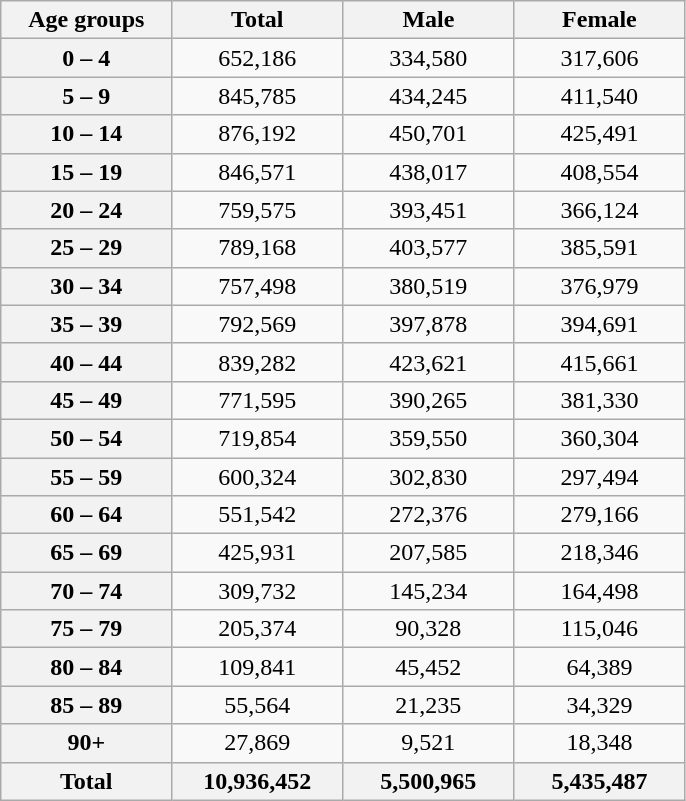<table class="wikitable">
<tr>
<th style="width:80pt;">Age groups</th>
<th style="width:80pt;">Total</th>
<th style="width:80pt;">Male</th>
<th style="width:80pt;">Female</th>
</tr>
<tr>
<th style="width:80pt;">0 – 4</th>
<td style="text-align:center;">652,186</td>
<td style="text-align:center;">334,580</td>
<td style="text-align:center;">317,606</td>
</tr>
<tr>
<th style="width:80pt;">5 – 9</th>
<td style="text-align:center;">845,785</td>
<td style="text-align:center;">434,245</td>
<td style="text-align:center;">411,540</td>
</tr>
<tr>
<th style="width:80pt;">10 – 14</th>
<td style="text-align:center;">876,192</td>
<td style="text-align:center;">450,701</td>
<td style="text-align:center;">425,491</td>
</tr>
<tr>
<th style="width:80pt;">15 – 19</th>
<td style="text-align:center;">846,571</td>
<td style="text-align:center;">438,017</td>
<td style="text-align:center;">408,554</td>
</tr>
<tr>
<th style="width:80pt;">20 – 24</th>
<td style="text-align:center;">759,575</td>
<td style="text-align:center;">393,451</td>
<td style="text-align:center;">366,124</td>
</tr>
<tr>
<th style="width:80pt;">25 – 29</th>
<td style="text-align:center;">789,168</td>
<td style="text-align:center;">403,577</td>
<td style="text-align:center;">385,591</td>
</tr>
<tr>
<th style="width:80pt;">30 – 34</th>
<td style="text-align:center;">757,498</td>
<td style="text-align:center;">380,519</td>
<td style="text-align:center;">376,979</td>
</tr>
<tr>
<th style="width:80pt;">35 – 39</th>
<td style="text-align:center;">792,569</td>
<td style="text-align:center;">397,878</td>
<td style="text-align:center;">394,691</td>
</tr>
<tr>
<th style="width:80pt;">40 – 44</th>
<td style="text-align:center;">839,282</td>
<td style="text-align:center;">423,621</td>
<td style="text-align:center;">415,661</td>
</tr>
<tr>
<th style="width:80pt;">45 – 49</th>
<td style="text-align:center;">771,595</td>
<td style="text-align:center;">390,265</td>
<td style="text-align:center;">381,330</td>
</tr>
<tr>
<th style="width:80pt;">50 – 54</th>
<td style="text-align:center;">719,854</td>
<td style="text-align:center;">359,550</td>
<td style="text-align:center;">360,304</td>
</tr>
<tr>
<th style="width:80pt;">55 – 59</th>
<td style="text-align:center;">600,324</td>
<td style="text-align:center;">302,830</td>
<td style="text-align:center;">297,494</td>
</tr>
<tr>
<th style="width:80pt;">60 – 64</th>
<td style="text-align:center;">551,542</td>
<td style="text-align:center;">272,376</td>
<td style="text-align:center;">279,166</td>
</tr>
<tr>
<th style="width:80pt;">65 – 69</th>
<td style="text-align:center;">425,931</td>
<td style="text-align:center;">207,585</td>
<td style="text-align:center;">218,346</td>
</tr>
<tr>
<th style="width:80pt;">70 – 74</th>
<td style="text-align:center;">309,732</td>
<td style="text-align:center;">145,234</td>
<td style="text-align:center;">164,498</td>
</tr>
<tr>
<th style="width:80pt;">75 – 79</th>
<td style="text-align:center;">205,374</td>
<td style="text-align:center;">90,328</td>
<td style="text-align:center;">115,046</td>
</tr>
<tr>
<th style="width:80pt;">80 – 84</th>
<td style="text-align:center;">109,841</td>
<td style="text-align:center;">45,452</td>
<td style="text-align:center;">64,389</td>
</tr>
<tr>
<th style="width:80pt;">85 – 89</th>
<td style="text-align:center;">55,564</td>
<td style="text-align:center;">21,235</td>
<td style="text-align:center;">34,329</td>
</tr>
<tr>
<th style="width:80pt;">90+</th>
<td style="text-align:center;">27,869</td>
<td style="text-align:center;">9,521</td>
<td style="text-align:center;">18,348</td>
</tr>
<tr>
<th>Total</th>
<th>10,936,452</th>
<th>5,500,965</th>
<th>5,435,487</th>
</tr>
</table>
